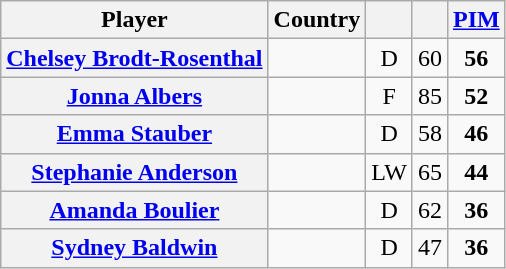<table class= "wikitable" style="text-align: center;">
<tr>
<th scope="col">Player</th>
<th scope="col">Country</th>
<th scope="col"></th>
<th scope="col"></th>
<th scope="col"><a href='#'>PIM</a></th>
</tr>
<tr>
<th scope="row" align="left"><a href='#'>Chelsey Brodt-Rosenthal</a></th>
<td></td>
<td>D</td>
<td>60</td>
<td><strong>56</strong></td>
</tr>
<tr>
<th scope="row" align="left"><a href='#'>Jonna Albers</a></th>
<td></td>
<td>F</td>
<td>85</td>
<td><strong>52</strong></td>
</tr>
<tr>
<th scope="row" align="left"><a href='#'>Emma Stauber</a></th>
<td></td>
<td>D</td>
<td>58</td>
<td><strong>46</strong></td>
</tr>
<tr>
<th scope="row" align="left"><a href='#'>Stephanie Anderson</a></th>
<td></td>
<td>LW</td>
<td>65</td>
<td><strong>44</strong></td>
</tr>
<tr>
<th scope="row" align="left"><a href='#'>Amanda Boulier</a></th>
<td></td>
<td>D</td>
<td>62</td>
<td><strong>36</strong></td>
</tr>
<tr>
<th scope="row" align="left"><a href='#'>Sydney Baldwin</a></th>
<td></td>
<td>D</td>
<td>47</td>
<td><strong>36</strong></td>
</tr>
</table>
